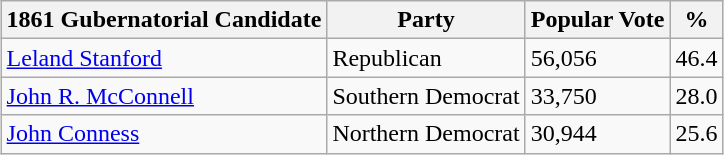<table class="wikitable" style="margin:auto;">
<tr>
<th>1861 Gubernatorial Candidate</th>
<th>Party</th>
<th>Popular Vote</th>
<th>%</th>
</tr>
<tr>
<td><a href='#'>Leland Stanford</a></td>
<td>Republican</td>
<td>56,056</td>
<td>46.4</td>
</tr>
<tr>
<td><a href='#'>John R. McConnell</a></td>
<td>Southern Democrat</td>
<td>33,750</td>
<td>28.0</td>
</tr>
<tr>
<td><a href='#'>John Conness</a></td>
<td>Northern Democrat</td>
<td>30,944</td>
<td>25.6</td>
</tr>
</table>
